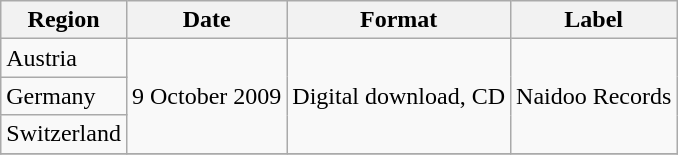<table class="wikitable">
<tr>
<th scope="col">Region</th>
<th scope="col">Date</th>
<th scope="col">Format</th>
<th scope="col">Label</th>
</tr>
<tr>
<td>Austria</td>
<td rowspan="3">9 October 2009</td>
<td rowspan="3">Digital download, CD</td>
<td rowspan="3">Naidoo Records</td>
</tr>
<tr>
<td>Germany</td>
</tr>
<tr>
<td>Switzerland</td>
</tr>
<tr>
</tr>
</table>
